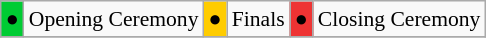<table class="wikitable" style="margin:0.5em auto; font-size:90%;">
<tr>
<td bgcolor=#00cc33>●</td>
<td>Opening Ceremony</td>
<td bgcolor=#ffcc00>●</td>
<td>Finals</td>
<td bgcolor=#ee3333>●</td>
<td>Closing Ceremony</td>
</tr>
<tr>
</tr>
</table>
